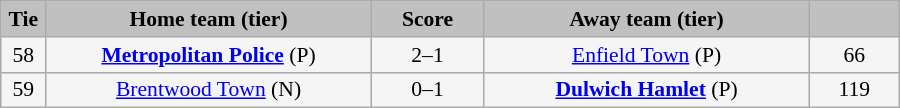<table class="wikitable" style="width: 600px; background:WhiteSmoke; text-align:center; font-size:90%">
<tr>
<td scope="col" style="width:  5.00%; background:silver;"><strong>Tie</strong></td>
<td scope="col" style="width: 36.25%; background:silver;"><strong>Home team (tier)</strong></td>
<td scope="col" style="width: 12.50%; background:silver;"><strong>Score</strong></td>
<td scope="col" style="width: 36.25%; background:silver;"><strong>Away team (tier)</strong></td>
<td scope="col" style="width: 10.00%; background:silver;"><strong></strong></td>
</tr>
<tr>
<td>58</td>
<td><strong><a href='#'>Metropolitan Police</a></strong> (P)</td>
<td>2–1</td>
<td><a href='#'>Enfield Town</a> (P)</td>
<td>66</td>
</tr>
<tr>
<td>59</td>
<td><a href='#'>Brentwood Town</a> (N)</td>
<td>0–1</td>
<td><strong><a href='#'>Dulwich Hamlet</a></strong> (P)</td>
<td>119</td>
</tr>
</table>
